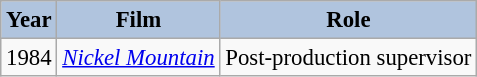<table class="wikitable" style="font-size:95%;">
<tr>
<th style="background:#B0C4DE;">Year</th>
<th style="background:#B0C4DE;">Film</th>
<th style="background:#B0C4DE;">Role</th>
</tr>
<tr>
<td>1984</td>
<td><em><a href='#'>Nickel Mountain</a></em></td>
<td>Post-production supervisor</td>
</tr>
</table>
